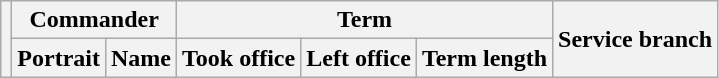<table class="wikitable">
<tr>
<th rowspan=2></th>
<th colspan=2>Commander</th>
<th colspan=3>Term</th>
<th rowspan=2>Service branch</th>
</tr>
<tr>
<th>Portrait</th>
<th>Name</th>
<th>Took office</th>
<th>Left office</th>
<th>Term length<br>


</th>
</tr>
</table>
